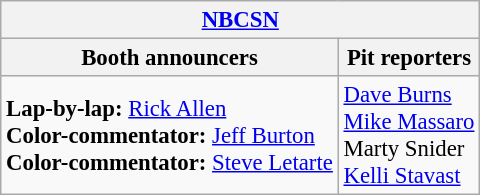<table class="wikitable" style="font-size: 95%;">
<tr>
<th colspan="2"><a href='#'>NBCSN</a></th>
</tr>
<tr>
<th>Booth announcers</th>
<th>Pit reporters</th>
</tr>
<tr>
<td><strong>Lap-by-lap:</strong> <a href='#'>Rick Allen</a><br><strong>Color-commentator:</strong> <a href='#'>Jeff Burton</a><br><strong>Color-commentator:</strong> <a href='#'>Steve Letarte</a></td>
<td><a href='#'>Dave Burns</a><br><a href='#'>Mike Massaro</a><br>Marty Snider<br><a href='#'>Kelli Stavast</a></td>
</tr>
</table>
